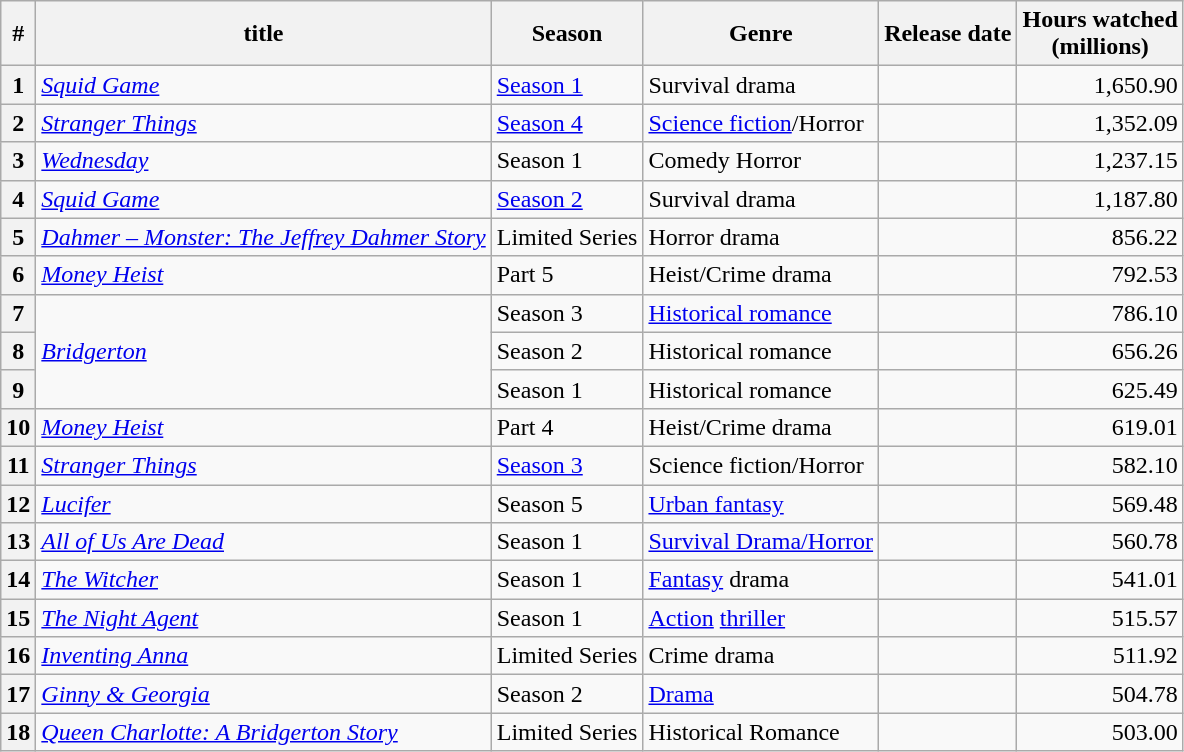<table class="wikitable sortable plainrowheaders static-row-numbers">
<tr>
<th>#</th>
<th scope="col">title</th>
<th>Season</th>
<th scope="col">Genre</th>
<th scope="col">Release date</th>
<th scope="col">Hours watched<br>(millions)</th>
</tr>
<tr>
<th>1</th>
<td scope="row"><em><a href='#'>Squid Game</a></em></td>
<td><a href='#'>Season 1</a></td>
<td>Survival drama</td>
<td></td>
<td style="text-align:right;">1,650.90</td>
</tr>
<tr>
<th>2</th>
<td scope="row"><em><a href='#'>Stranger Things</a></em></td>
<td><a href='#'>Season 4</a></td>
<td><a href='#'>Science fiction</a>/Horror</td>
<td></td>
<td style="text-align:right;">1,352.09</td>
</tr>
<tr>
<th>3</th>
<td scope="row"><em><a href='#'>Wednesday</a></em></td>
<td>Season 1</td>
<td>Comedy Horror</td>
<td></td>
<td style="text-align:right;">1,237.15</td>
</tr>
<tr>
<th>4</th>
<td scope="row"><em><a href='#'>Squid Game</a></em></td>
<td><a href='#'>Season 2</a></td>
<td>Survival drama</td>
<td></td>
<td style="text-align:right;">1,187.80</td>
</tr>
<tr>
<th>5</th>
<td scope="row"><em><a href='#'>Dahmer – Monster: The Jeffrey Dahmer Story</a></em></td>
<td>Limited Series</td>
<td>Horror drama</td>
<td></td>
<td style="text-align:right;">856.22</td>
</tr>
<tr>
<th>6</th>
<td scope="row"><em><a href='#'>Money Heist</a></em></td>
<td>Part 5</td>
<td>Heist/Crime drama</td>
<td></td>
<td style="text-align:right;">792.53</td>
</tr>
<tr>
<th>7</th>
<td rowspan="3" scope+"row"><em><a href='#'>Bridgerton</a></em></td>
<td>Season 3</td>
<td><a href='#'>Historical romance</a></td>
<td></td>
<td style="text-align:right;">786.10</td>
</tr>
<tr>
<th>8</th>
<td>Season 2</td>
<td>Historical romance</td>
<td></td>
<td style="text-align:right;">656.26</td>
</tr>
<tr>
<th>9</th>
<td>Season 1</td>
<td>Historical romance</td>
<td></td>
<td style="text-align:right;">625.49</td>
</tr>
<tr>
<th>10</th>
<td scope="row"><em><a href='#'>Money Heist</a></em></td>
<td>Part 4</td>
<td>Heist/Crime drama</td>
<td></td>
<td style="text-align:right;">619.01</td>
</tr>
<tr>
<th>11</th>
<td scope="row"><em><a href='#'>Stranger Things</a></em></td>
<td><a href='#'>Season 3</a></td>
<td>Science fiction/Horror</td>
<td></td>
<td style="text-align:right;">582.10</td>
</tr>
<tr>
<th>12</th>
<td scope="row"><em><a href='#'>Lucifer</a></em></td>
<td>Season 5</td>
<td><a href='#'>Urban fantasy</a></td>
<td></td>
<td style="text-align:right;">569.48</td>
</tr>
<tr>
<th>13</th>
<td scope="row"><em><a href='#'>All of Us Are Dead</a></em></td>
<td>Season 1</td>
<td><a href='#'>Survival Drama/Horror</a></td>
<td></td>
<td style="text-align:right;">560.78</td>
</tr>
<tr>
<th>14</th>
<td scope="row"><em><a href='#'>The Witcher</a></em></td>
<td>Season 1</td>
<td><a href='#'>Fantasy</a> drama</td>
<td></td>
<td style="text-align:right;">541.01</td>
</tr>
<tr>
<th>15</th>
<td scope="row"><em><a href='#'>The Night Agent</a></em></td>
<td>Season 1</td>
<td><a href='#'>Action</a> <a href='#'>thriller</a></td>
<td></td>
<td style="text-align:right;">515.57</td>
</tr>
<tr>
<th>16</th>
<td scope="row"><em><a href='#'>Inventing Anna</a></em></td>
<td>Limited Series</td>
<td>Crime drama</td>
<td></td>
<td style="text-align:right;">511.92</td>
</tr>
<tr>
<th>17</th>
<td scope="row"><em><a href='#'>Ginny & Georgia</a></em></td>
<td>Season 2</td>
<td><a href='#'>Drama</a></td>
<td></td>
<td style="text-align:right;">504.78</td>
</tr>
<tr>
<th>18</th>
<td scope="row"><em><a href='#'>Queen Charlotte: A Bridgerton Story</a></em></td>
<td>Limited Series</td>
<td>Historical Romance</td>
<td></td>
<td style="text-align:right;">503.00</td>
</tr>
</table>
